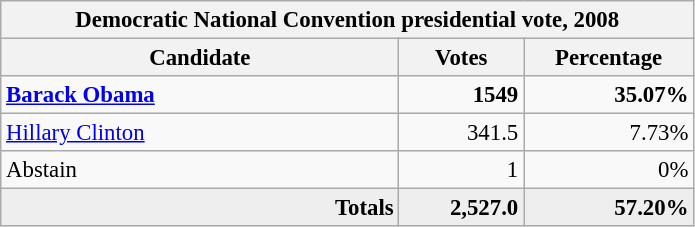<table class="wikitable" style="font-size: 95%;">
<tr>
<th colspan="3">Democratic National Convention presidential vote, 2008</th>
</tr>
<tr>
<th style="width: 17em">Candidate</th>
<th style="width: 5em">Votes</th>
<th style="width: 7em">Percentage</th>
</tr>
<tr>
<td><strong><a href='#'>Barack Obama</a></strong></td>
<td align="right"><strong>1549 </strong></td>
<td align="right"><strong>35.07%</strong></td>
</tr>
<tr>
<td><a href='#'>Hillary Clinton</a></td>
<td align="right">341.5</td>
<td align="right">7.73%</td>
</tr>
<tr>
<td>Abstain</td>
<td align="right">1</td>
<td align="right">0%</td>
</tr>
<tr bgcolor="#EEEEEE">
<td align="right"><strong>Totals</strong></td>
<td align="right"><strong>2,527.0</strong></td>
<td align="right"><strong>57.20%</strong></td>
</tr>
</table>
